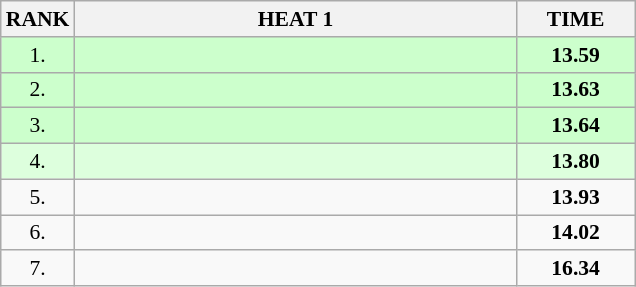<table class="wikitable" style="border-collapse: collapse; font-size: 90%;">
<tr>
<th>RANK</th>
<th style="width: 20em">HEAT 1</th>
<th style="width: 5em">TIME</th>
</tr>
<tr style="background:#ccffcc;">
<td align="center">1.</td>
<td></td>
<td align="center"><strong>13.59</strong></td>
</tr>
<tr style="background:#ccffcc;">
<td align="center">2.</td>
<td></td>
<td align="center"><strong>13.63</strong></td>
</tr>
<tr style="background:#ccffcc;">
<td align="center">3.</td>
<td></td>
<td align="center"><strong>13.64</strong></td>
</tr>
<tr style="background:#ddffdd;">
<td align="center">4.</td>
<td></td>
<td align="center"><strong>13.80</strong></td>
</tr>
<tr>
<td align="center">5.</td>
<td></td>
<td align="center"><strong>13.93</strong></td>
</tr>
<tr>
<td align="center">6.</td>
<td></td>
<td align="center"><strong>14.02</strong></td>
</tr>
<tr>
<td align="center">7.</td>
<td></td>
<td align="center"><strong>16.34</strong></td>
</tr>
</table>
